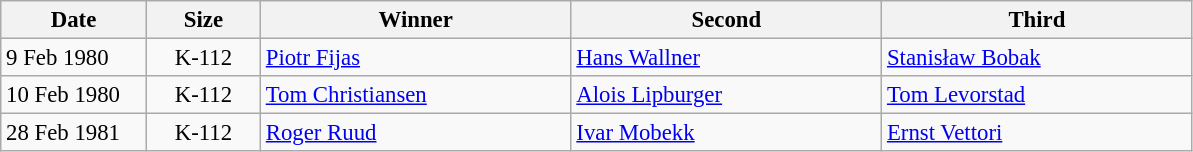<table class="wikitable" style="font-size:95%;">
<tr>
<th width="90">Date</th>
<th width="69">Size</th>
<th width="200">Winner</th>
<th width="200">Second</th>
<th width="200">Third</th>
</tr>
<tr>
<td>9 Feb 1980</td>
<td align=center>K-112</td>
<td> <a href='#'>Piotr Fijas</a></td>
<td> <a href='#'>Hans Wallner</a></td>
<td> <a href='#'>Stanisław Bobak</a></td>
</tr>
<tr>
<td>10 Feb 1980</td>
<td align=center>K-112</td>
<td> <a href='#'>Tom Christiansen</a></td>
<td> <a href='#'>Alois Lipburger</a></td>
<td> <a href='#'>Tom Levorstad</a></td>
</tr>
<tr>
<td>28 Feb 1981</td>
<td align=center>K-112</td>
<td> <a href='#'>Roger Ruud</a></td>
<td> <a href='#'>Ivar Mobekk</a></td>
<td> <a href='#'>Ernst Vettori</a></td>
</tr>
</table>
